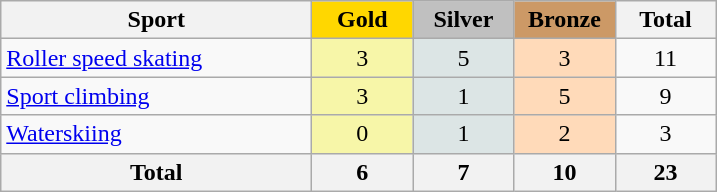<table class="wikitable sortable" style="text-align:center;">
<tr>
<th width=200>Sport</th>
<td bgcolor=gold width=60><strong>Gold</strong></td>
<td bgcolor=silver width=60><strong>Silver</strong></td>
<td bgcolor=#cc9966 width=60><strong>Bronze</strong></td>
<th width=60>Total</th>
</tr>
<tr>
<td align=left><a href='#'>Roller speed skating</a></td>
<td bgcolor=#F7F6A8>3</td>
<td bgcolor=#dce5e5>5</td>
<td bgcolor=#ffdab9>3</td>
<td>11</td>
</tr>
<tr>
<td align=left><a href='#'>Sport climbing</a></td>
<td bgcolor=#F7F6A8>3</td>
<td bgcolor=#dce5e5>1</td>
<td bgcolor=#ffdab9>5</td>
<td>9</td>
</tr>
<tr>
<td align=left><a href='#'>Waterskiing</a></td>
<td bgcolor=#F7F6A8>0</td>
<td bgcolor=#dce5e5>1</td>
<td bgcolor=#ffdab9>2</td>
<td>3</td>
</tr>
<tr>
<th>Total</th>
<th>6</th>
<th>7</th>
<th>10</th>
<th>23</th>
</tr>
</table>
